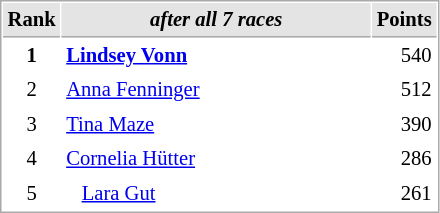<table cellspacing="1" cellpadding="3" style="border:1px solid #aaa; font-size:86%;">
<tr style="background:#e4e4e4;">
<th style="border-bottom:1px solid #aaa; width:10px;">Rank</th>
<th style="border-bottom:1px solid #aaa; width:200px;"><em>after all 7 races</em></th>
<th style="border-bottom:1px solid #aaa; width:20px;">Points</th>
</tr>
<tr>
<td style="text-align:center;"><strong>1</strong></td>
<td> <strong><a href='#'>Lindsey Vonn</a> </strong></td>
<td align="right">540</td>
</tr>
<tr>
<td style="text-align:center;">2</td>
<td> <a href='#'>Anna Fenninger</a></td>
<td align="right">512</td>
</tr>
<tr>
<td style="text-align:center;">3</td>
<td> <a href='#'>Tina Maze</a></td>
<td align="right">390</td>
</tr>
<tr>
<td style="text-align:center;">4</td>
<td> <a href='#'>Cornelia Hütter</a></td>
<td align="right">286</td>
</tr>
<tr>
<td style="text-align:center;">5</td>
<td>   <a href='#'>Lara Gut</a></td>
<td align="right">261</td>
</tr>
</table>
